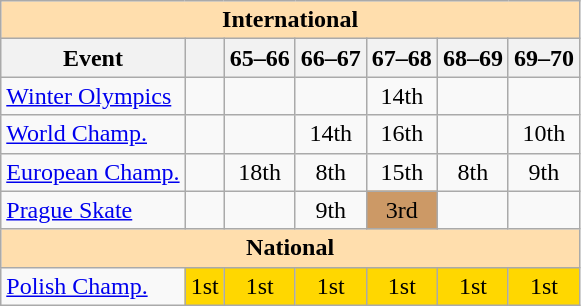<table class="wikitable" style="text-align:center">
<tr>
<th style="background-color: #ffdead; " colspan=7 align=center>International</th>
</tr>
<tr>
<th>Event</th>
<th></th>
<th>65–66</th>
<th>66–67</th>
<th>67–68</th>
<th>68–69</th>
<th>69–70</th>
</tr>
<tr>
<td align=left><a href='#'>Winter Olympics</a></td>
<td></td>
<td></td>
<td></td>
<td>14th</td>
<td></td>
<td></td>
</tr>
<tr>
<td align=left><a href='#'>World Champ.</a></td>
<td></td>
<td></td>
<td>14th</td>
<td>16th</td>
<td></td>
<td>10th</td>
</tr>
<tr>
<td align=left><a href='#'>European Champ.</a></td>
<td></td>
<td>18th</td>
<td>8th</td>
<td>15th</td>
<td>8th</td>
<td>9th</td>
</tr>
<tr>
<td align=left><a href='#'>Prague Skate</a></td>
<td></td>
<td></td>
<td>9th</td>
<td bgcolor=cc9966>3rd</td>
<td></td>
<td></td>
</tr>
<tr>
<th style="background-color: #ffdead; " colspan=7 align=center>National</th>
</tr>
<tr>
<td align=left><a href='#'>Polish Champ.</a></td>
<td bgcolor=gold>1st</td>
<td bgcolor=gold>1st</td>
<td bgcolor=gold>1st</td>
<td bgcolor=gold>1st</td>
<td bgcolor=gold>1st</td>
<td bgcolor=gold>1st</td>
</tr>
</table>
